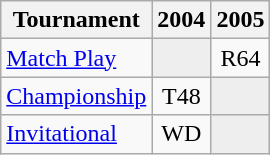<table class="wikitable" style="text-align:center;">
<tr>
<th>Tournament</th>
<th>2004</th>
<th>2005</th>
</tr>
<tr>
<td align="left"><a href='#'>Match Play</a></td>
<td style="background:#eeeeee;"></td>
<td>R64</td>
</tr>
<tr>
<td align="left"><a href='#'>Championship</a></td>
<td>T48</td>
<td style="background:#eeeeee;"></td>
</tr>
<tr>
<td align="left"><a href='#'>Invitational</a></td>
<td>WD</td>
<td style="background:#eeeeee;"></td>
</tr>
</table>
